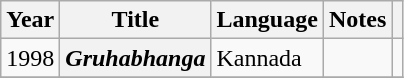<table class="wikitable plainrowheaders sortable" style="margin-right: 0;">
<tr>
<th scope="col">Year</th>
<th scope="col">Title</th>
<th scope="col">Language</th>
<th scope="col" class="unsortable">Notes</th>
<th scope="col" class="unsortable"></th>
</tr>
<tr>
<td>1998</td>
<th scope="row"><em>Gruhabhanga</em></th>
<td>Kannada</td>
<td></td>
<td style="text-align:center;"></td>
</tr>
<tr>
</tr>
</table>
